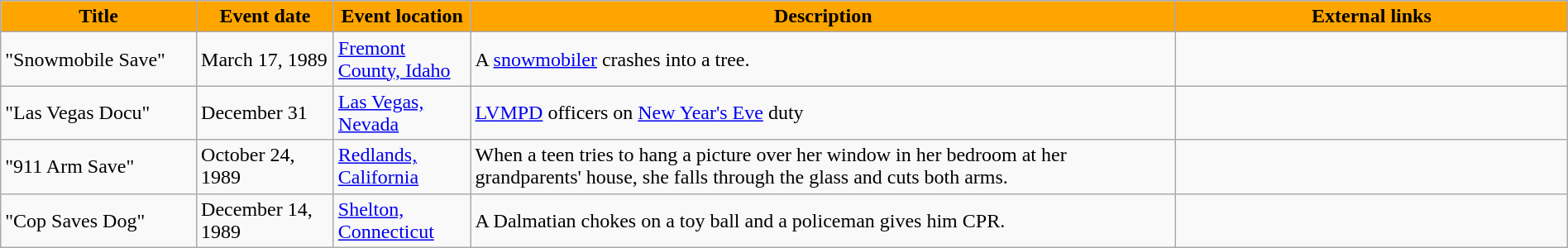<table class="wikitable" style="width: 100%;">
<tr>
<th style="background: #FFA500; color: #000000; width: 10%;">Title</th>
<th style="background: #FFA500; color: #000000; width: 7%;">Event date</th>
<th style="background: #FFA500; color: #000000; width: 7%;">Event location</th>
<th style="background: #FFA500; color: #000000; width: 36%;">Description</th>
<th style="background: #FFA500; color: #000000; width: 20%;">External links</th>
</tr>
<tr>
<td>"Snowmobile Save"</td>
<td>March 17, 1989</td>
<td><a href='#'>Fremont County, Idaho</a></td>
<td>A <a href='#'>snowmobiler</a> crashes into a tree.</td>
<td></td>
</tr>
<tr>
<td>"Las Vegas Docu"</td>
<td>December 31</td>
<td><a href='#'>Las Vegas, Nevada</a></td>
<td><a href='#'>LVMPD</a> officers on <a href='#'>New Year's Eve</a> duty</td>
<td></td>
</tr>
<tr>
<td>"911 Arm Save"</td>
<td>October 24, 1989</td>
<td><a href='#'>Redlands, California</a></td>
<td>When a teen tries to hang a picture over her window in her bedroom at her grandparents' house, she falls through the glass and cuts both arms.</td>
<td></td>
</tr>
<tr>
<td>"Cop Saves Dog"</td>
<td>December 14, 1989</td>
<td><a href='#'>Shelton, Connecticut</a></td>
<td>A Dalmatian chokes on a toy ball and a policeman gives him CPR.</td>
<td></td>
</tr>
</table>
